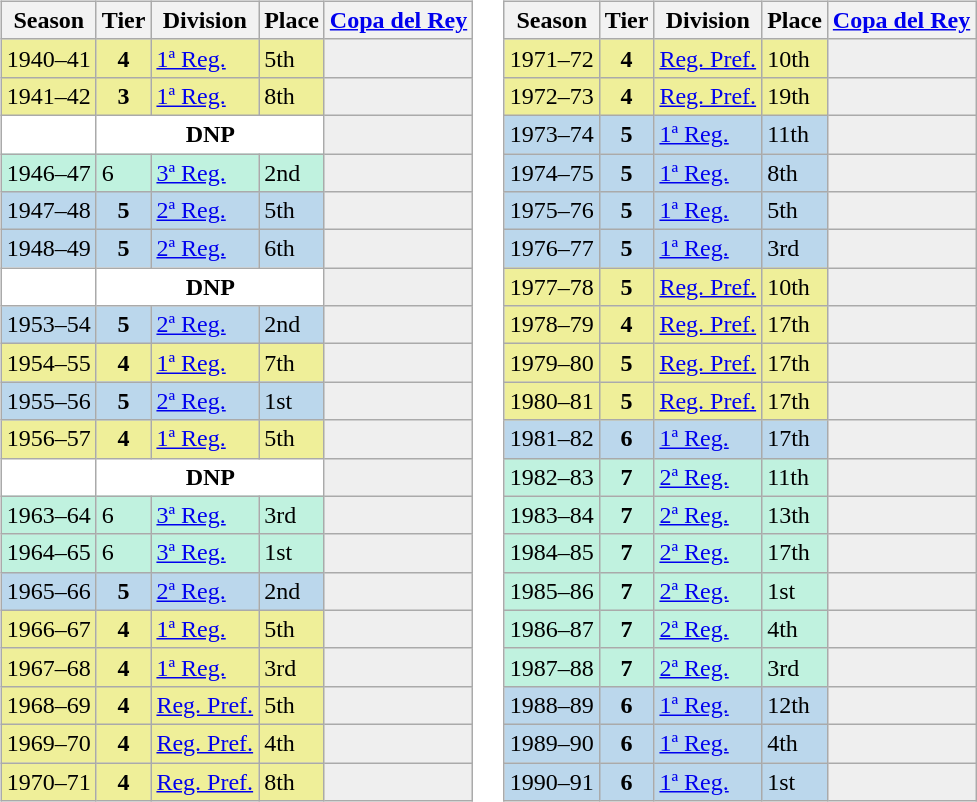<table>
<tr>
<td valign="top" width=0%><br><table class="wikitable">
<tr style="background:#f0f6fa;">
<th>Season</th>
<th>Tier</th>
<th>Division</th>
<th>Place</th>
<th><a href='#'>Copa del Rey</a></th>
</tr>
<tr>
<td style="background:#EFEF99;">1940–41</td>
<th style="background:#EFEF99;">4</th>
<td style="background:#EFEF99;"><a href='#'>1ª Reg.</a></td>
<td style="background:#EFEF99;">5th</td>
<td style="background:#efefef;"></td>
</tr>
<tr>
<td style="background:#EFEF99;">1941–42</td>
<th style="background:#EFEF99;">3</th>
<td style="background:#EFEF99;"><a href='#'>1ª Reg.</a></td>
<td style="background:#EFEF99;">8th</td>
<td style="background:#efefef;"></td>
</tr>
<tr>
<td style="background:#FFFFFF;"></td>
<th style="background:#FFFFFF;" colspan="3">DNP</th>
<th style="background:#efefef;"></th>
</tr>
<tr>
<td style="background:#C0F2DF;">1946–47</td>
<td style="background:#C0F2DF;">6</td>
<td style="background:#C0F2DF;"><a href='#'>3ª Reg.</a></td>
<td style="background:#C0F2DF;">2nd</td>
<th style="background:#efefef;"></th>
</tr>
<tr>
<td style="background:#BBD7EC;">1947–48</td>
<th style="background:#BBD7EC;">5</th>
<td style="background:#BBD7EC;"><a href='#'>2ª Reg.</a></td>
<td style="background:#BBD7EC;">5th</td>
<td style="background:#efefef;"></td>
</tr>
<tr>
<td style="background:#BBD7EC;">1948–49</td>
<th style="background:#BBD7EC;">5</th>
<td style="background:#BBD7EC;"><a href='#'>2ª Reg.</a></td>
<td style="background:#BBD7EC;">6th</td>
<td style="background:#efefef;"></td>
</tr>
<tr>
<td style="background:#FFFFFF;"></td>
<th style="background:#FFFFFF;" colspan="3">DNP</th>
<th style="background:#efefef;"></th>
</tr>
<tr>
<td style="background:#BBD7EC;">1953–54</td>
<th style="background:#BBD7EC;">5</th>
<td style="background:#BBD7EC;"><a href='#'>2ª Reg.</a></td>
<td style="background:#BBD7EC;">2nd</td>
<td style="background:#efefef;"></td>
</tr>
<tr>
<td style="background:#EFEF99;">1954–55</td>
<th style="background:#EFEF99;">4</th>
<td style="background:#EFEF99;"><a href='#'>1ª Reg.</a></td>
<td style="background:#EFEF99;">7th</td>
<td style="background:#efefef;"></td>
</tr>
<tr>
<td style="background:#BBD7EC;">1955–56</td>
<th style="background:#BBD7EC;">5</th>
<td style="background:#BBD7EC;"><a href='#'>2ª Reg.</a></td>
<td style="background:#BBD7EC;">1st</td>
<td style="background:#efefef;"></td>
</tr>
<tr>
<td style="background:#EFEF99;">1956–57</td>
<th style="background:#EFEF99;">4</th>
<td style="background:#EFEF99;"><a href='#'>1ª Reg.</a></td>
<td style="background:#EFEF99;">5th</td>
<td style="background:#efefef;"></td>
</tr>
<tr>
<td style="background:#FFFFFF;"></td>
<th style="background:#FFFFFF;" colspan="3">DNP</th>
<td style="background:#efefef;"></td>
</tr>
<tr>
<td style="background:#C0F2DF;">1963–64</td>
<td style="background:#C0F2DF;">6</td>
<td style="background:#C0F2DF;"><a href='#'>3ª Reg.</a></td>
<td style="background:#C0F2DF;">3rd</td>
<th style="background:#efefef;"></th>
</tr>
<tr>
<td style="background:#C0F2DF;">1964–65</td>
<td style="background:#C0F2DF;">6</td>
<td style="background:#C0F2DF;"><a href='#'>3ª Reg.</a></td>
<td style="background:#C0F2DF;">1st</td>
<th style="background:#efefef;"></th>
</tr>
<tr>
<td style="background:#BBD7EC;">1965–66</td>
<th style="background:#BBD7EC;">5</th>
<td style="background:#BBD7EC;"><a href='#'>2ª Reg.</a></td>
<td style="background:#BBD7EC;">2nd</td>
<th style="background:#efefef;"></th>
</tr>
<tr>
<td style="background:#EFEF99;">1966–67</td>
<th style="background:#EFEF99;">4</th>
<td style="background:#EFEF99;"><a href='#'>1ª Reg.</a></td>
<td style="background:#EFEF99;">5th</td>
<td style="background:#efefef;"></td>
</tr>
<tr>
<td style="background:#EFEF99;">1967–68</td>
<th style="background:#EFEF99;">4</th>
<td style="background:#EFEF99;"><a href='#'>1ª Reg.</a></td>
<td style="background:#EFEF99;">3rd</td>
<td style="background:#efefef;"></td>
</tr>
<tr>
<td style="background:#EFEF99;">1968–69</td>
<th style="background:#EFEF99;">4</th>
<td style="background:#EFEF99;"><a href='#'>Reg. Pref.</a></td>
<td style="background:#EFEF99;">5th</td>
<td style="background:#efefef;"></td>
</tr>
<tr>
<td style="background:#EFEF99;">1969–70</td>
<th style="background:#EFEF99;">4</th>
<td style="background:#EFEF99;"><a href='#'>Reg. Pref.</a></td>
<td style="background:#EFEF99;">4th</td>
<td style="background:#efefef;"></td>
</tr>
<tr>
<td style="background:#EFEF99;">1970–71</td>
<th style="background:#EFEF99;">4</th>
<td style="background:#EFEF99;"><a href='#'>Reg. Pref.</a></td>
<td style="background:#EFEF99;">8th</td>
<td style="background:#efefef;"></td>
</tr>
</table>
</td>
<td valign="top" width=0%><br><table class="wikitable">
<tr style="background:#f0f6fa;">
<th>Season</th>
<th>Tier</th>
<th>Division</th>
<th>Place</th>
<th><a href='#'>Copa del Rey</a></th>
</tr>
<tr>
<td style="background:#EFEF99;">1971–72</td>
<th style="background:#EFEF99;">4</th>
<td style="background:#EFEF99;"><a href='#'>Reg. Pref.</a></td>
<td style="background:#EFEF99;">10th</td>
<td style="background:#efefef;"></td>
</tr>
<tr>
<td style="background:#EFEF99;">1972–73</td>
<th style="background:#EFEF99;">4</th>
<td style="background:#EFEF99;"><a href='#'>Reg. Pref.</a></td>
<td style="background:#EFEF99;">19th</td>
<td style="background:#efefef;"></td>
</tr>
<tr>
<td style="background:#BBD7EC;">1973–74</td>
<th style="background:#BBD7EC;">5</th>
<td style="background:#BBD7EC;"><a href='#'>1ª Reg.</a></td>
<td style="background:#BBD7EC;">11th</td>
<th style="background:#efefef;"></th>
</tr>
<tr>
<td style="background:#BBD7EC;">1974–75</td>
<th style="background:#BBD7EC;">5</th>
<td style="background:#BBD7EC;"><a href='#'>1ª Reg.</a></td>
<td style="background:#BBD7EC;">8th</td>
<th style="background:#efefef;"></th>
</tr>
<tr>
<td style="background:#BBD7EC;">1975–76</td>
<th style="background:#BBD7EC;">5</th>
<td style="background:#BBD7EC;"><a href='#'>1ª Reg.</a></td>
<td style="background:#BBD7EC;">5th</td>
<th style="background:#efefef;"></th>
</tr>
<tr>
<td style="background:#BBD7EC;">1976–77</td>
<th style="background:#BBD7EC;">5</th>
<td style="background:#BBD7EC;"><a href='#'>1ª Reg.</a></td>
<td style="background:#BBD7EC;">3rd</td>
<th style="background:#efefef;"></th>
</tr>
<tr>
<td style="background:#EFEF99;">1977–78</td>
<th style="background:#EFEF99;">5</th>
<td style="background:#EFEF99;"><a href='#'>Reg. Pref.</a></td>
<td style="background:#EFEF99;">10th</td>
<td style="background:#efefef;"></td>
</tr>
<tr>
<td style="background:#EFEF99;">1978–79</td>
<th style="background:#EFEF99;">4</th>
<td style="background:#EFEF99;"><a href='#'>Reg. Pref.</a></td>
<td style="background:#EFEF99;">17th</td>
<td style="background:#efefef;"></td>
</tr>
<tr>
<td style="background:#EFEF99;">1979–80</td>
<th style="background:#EFEF99;">5</th>
<td style="background:#EFEF99;"><a href='#'>Reg. Pref.</a></td>
<td style="background:#EFEF99;">17th</td>
<td style="background:#efefef;"></td>
</tr>
<tr>
<td style="background:#EFEF99;">1980–81</td>
<th style="background:#EFEF99;">5</th>
<td style="background:#EFEF99;"><a href='#'>Reg. Pref.</a></td>
<td style="background:#EFEF99;">17th</td>
<td style="background:#efefef;"></td>
</tr>
<tr>
<td style="background:#BBD7EC;">1981–82</td>
<th style="background:#BBD7EC;">6</th>
<td style="background:#BBD7EC;"><a href='#'>1ª Reg.</a></td>
<td style="background:#BBD7EC;">17th</td>
<th style="background:#efefef;"></th>
</tr>
<tr>
<td style="background:#C0F2DF;">1982–83</td>
<th style="background:#C0F2DF;">7</th>
<td style="background:#C0F2DF;"><a href='#'>2ª Reg.</a></td>
<td style="background:#C0F2DF;">11th</td>
<th style="background:#efefef;"></th>
</tr>
<tr>
<td style="background:#C0F2DF;">1983–84</td>
<th style="background:#C0F2DF;">7</th>
<td style="background:#C0F2DF;"><a href='#'>2ª Reg.</a></td>
<td style="background:#C0F2DF;">13th</td>
<th style="background:#efefef;"></th>
</tr>
<tr>
<td style="background:#C0F2DF;">1984–85</td>
<th style="background:#C0F2DF;">7</th>
<td style="background:#C0F2DF;"><a href='#'>2ª Reg.</a></td>
<td style="background:#C0F2DF;">17th</td>
<th style="background:#efefef;"></th>
</tr>
<tr>
<td style="background:#C0F2DF;">1985–86</td>
<th style="background:#C0F2DF;">7</th>
<td style="background:#C0F2DF;"><a href='#'>2ª Reg.</a></td>
<td style="background:#C0F2DF;">1st</td>
<th style="background:#efefef;"></th>
</tr>
<tr>
<td style="background:#C0F2DF;">1986–87</td>
<th style="background:#C0F2DF;">7</th>
<td style="background:#C0F2DF;"><a href='#'>2ª Reg.</a></td>
<td style="background:#C0F2DF;">4th</td>
<th style="background:#efefef;"></th>
</tr>
<tr>
<td style="background:#C0F2DF;">1987–88</td>
<th style="background:#C0F2DF;">7</th>
<td style="background:#C0F2DF;"><a href='#'>2ª Reg.</a></td>
<td style="background:#C0F2DF;">3rd</td>
<th style="background:#efefef;"></th>
</tr>
<tr>
<td style="background:#BBD7EC;">1988–89</td>
<th style="background:#BBD7EC;">6</th>
<td style="background:#BBD7EC;"><a href='#'>1ª Reg.</a></td>
<td style="background:#BBD7EC;">12th</td>
<th style="background:#efefef;"></th>
</tr>
<tr>
<td style="background:#BBD7EC;">1989–90</td>
<th style="background:#BBD7EC;">6</th>
<td style="background:#BBD7EC;"><a href='#'>1ª Reg.</a></td>
<td style="background:#BBD7EC;">4th</td>
<th style="background:#efefef;"></th>
</tr>
<tr>
<td style="background:#BBD7EC;">1990–91</td>
<th style="background:#BBD7EC;">6</th>
<td style="background:#BBD7EC;"><a href='#'>1ª Reg.</a></td>
<td style="background:#BBD7EC;">1st</td>
<th style="background:#efefef;"></th>
</tr>
</table>
</td>
</tr>
</table>
